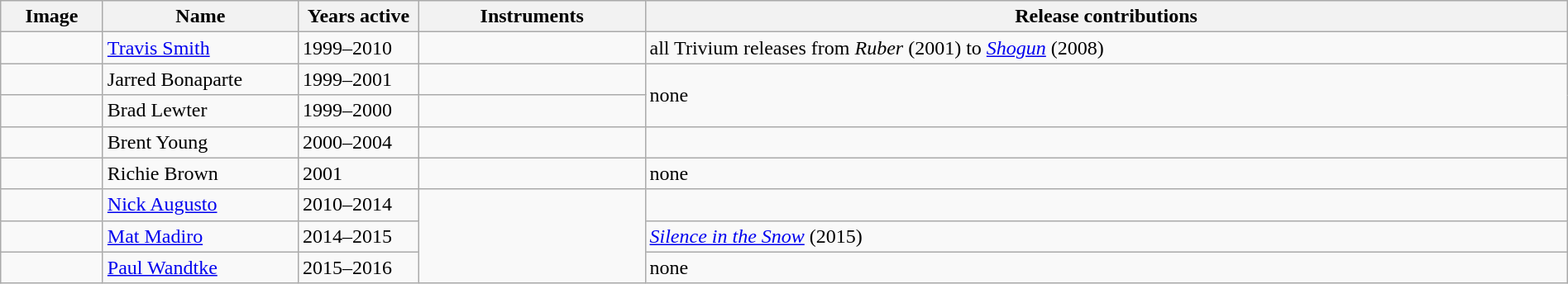<table class="wikitable" border="1" width=100%>
<tr>
<th width="75">Image</th>
<th width="150">Name</th>
<th width="90">Years active</th>
<th width="175">Instruments</th>
<th>Release contributions</th>
</tr>
<tr>
<td></td>
<td><a href='#'>Travis Smith</a></td>
<td>1999–2010</td>
<td></td>
<td>all Trivium releases from <em>Ruber</em>  (2001) to <em><a href='#'>Shogun</a></em> (2008)</td>
</tr>
<tr>
<td></td>
<td>Jarred Bonaparte</td>
<td>1999–2001</td>
<td></td>
<td rowspan="2">none</td>
</tr>
<tr>
<td></td>
<td>Brad Lewter</td>
<td>1999–2000</td>
<td></td>
</tr>
<tr>
<td></td>
<td>Brent Young</td>
<td>2000–2004 </td>
<td></td>
<td></td>
</tr>
<tr>
<td></td>
<td>Richie Brown</td>
<td>2001</td>
<td></td>
<td>none</td>
</tr>
<tr>
<td></td>
<td><a href='#'>Nick Augusto</a></td>
<td>2010–2014</td>
<td rowspan="3"></td>
<td></td>
</tr>
<tr>
<td></td>
<td><a href='#'>Mat Madiro</a></td>
<td>2014–2015</td>
<td><em><a href='#'>Silence in the Snow</a></em> (2015)</td>
</tr>
<tr>
<td></td>
<td><a href='#'>Paul Wandtke</a></td>
<td>2015–2016</td>
<td>none</td>
</tr>
</table>
